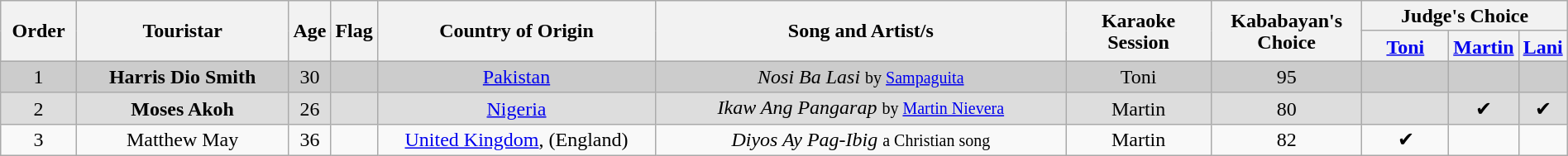<table class="wikitable" style="text-align:center; line-height:17px; width:100%;">
<tr>
<th scope="col" rowspan="2" width="05%">Order</th>
<th scope="col" rowspan="2" width="15%">Touristar</th>
<th scope="col" rowspan="2" width="02%">Age</th>
<th scope="col" rowspan="2" width="02%">Flag</th>
<th scope="col" rowspan="2" width="20%">Country of Origin</th>
<th scope="col" rowspan="2" width="30%">Song and Artist/s</th>
<th scope="col" rowspan="2" width="10%">Karaoke Session</th>
<th scope="col" rowspan="2" width="10%">Kababayan's Choice</th>
<th scope="col" colspan="3" width="25%">Judge's Choice</th>
</tr>
<tr>
<th width="08%"><a href='#'>Toni</a></th>
<th width="09%"><a href='#'>Martin</a></th>
<th width="08%"><a href='#'>Lani</a></th>
</tr>
<tr style="background:#CCC;">
<td>1</td>
<td><strong>Harris Dio Smith</strong></td>
<td>30</td>
<td></td>
<td><a href='#'>Pakistan</a></td>
<td><em>Nosi Ba Lasi</em> <small>by <a href='#'>Sampaguita</a></small></td>
<td>Toni</td>
<td>95</td>
<td></td>
<td></td>
<td></td>
</tr>
<tr style="background:#DDD;">
<td>2</td>
<td><strong>Moses Akoh</strong></td>
<td>26</td>
<td></td>
<td><a href='#'>Nigeria</a></td>
<td><em>Ikaw Ang Pangarap</em> <small>by <a href='#'>Martin Nievera</a></small></td>
<td>Martin</td>
<td>80</td>
<td></td>
<td>✔</td>
<td>✔</td>
</tr>
<tr>
<td>3</td>
<td>Matthew May</td>
<td>36</td>
<td></td>
<td><a href='#'>United Kingdom</a>, (England)</td>
<td><em>Diyos Ay Pag-Ibig</em> <small>a Christian song</small></td>
<td>Martin</td>
<td>82</td>
<td>✔</td>
<td></td>
<td></td>
</tr>
</table>
